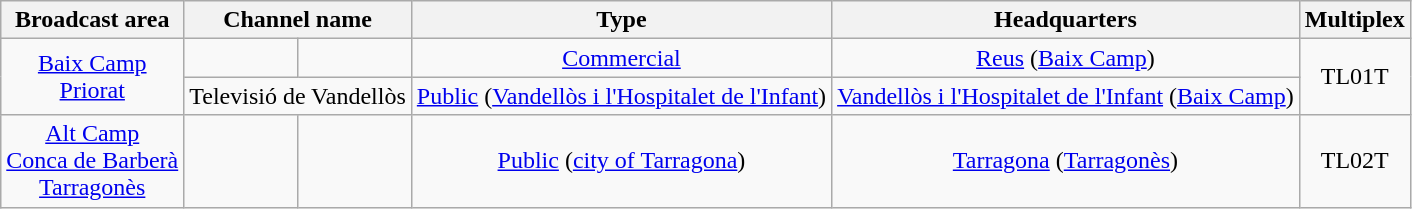<table class="wikitable toccolours" cellpadding="3" border="1" style="border-collapse:collapse; text-align:center">
<tr>
<th>Broadcast area</th>
<th colspan="2"><strong>Channel name</strong></th>
<th>Type</th>
<th>Headquarters</th>
<th>Multiplex</th>
</tr>
<tr>
<td rowspan="2"><a href='#'>Baix Camp</a><br><a href='#'>Priorat</a></td>
<td></td>
<td></td>
<td><a href='#'>Commercial</a></td>
<td><a href='#'>Reus</a> (<a href='#'>Baix Camp</a>)</td>
<td rowspan="2">TL01T</td>
</tr>
<tr>
<td colspan="2">Televisió de Vandellòs</td>
<td><a href='#'>Public</a> (<a href='#'>Vandellòs i l'Hospitalet de l'Infant</a>)</td>
<td><a href='#'>Vandellòs i l'Hospitalet de l'Infant</a> (<a href='#'>Baix Camp</a>)</td>
</tr>
<tr>
<td><a href='#'>Alt Camp</a><br><a href='#'>Conca de Barberà</a><br><a href='#'>Tarragonès</a></td>
<td></td>
<td></td>
<td><a href='#'>Public</a> (<a href='#'>city of Tarragona</a>)</td>
<td><a href='#'>Tarragona</a> (<a href='#'>Tarragonès</a>)</td>
<td>TL02T</td>
</tr>
</table>
